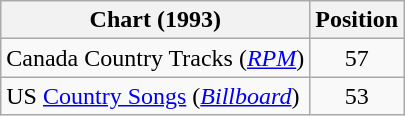<table class="wikitable sortable">
<tr>
<th scope="col">Chart (1993)</th>
<th scope="col">Position</th>
</tr>
<tr>
<td>Canada Country Tracks (<em><a href='#'>RPM</a></em>)</td>
<td align="center">57</td>
</tr>
<tr>
<td>US <a href='#'>Country Songs</a> (<em><a href='#'>Billboard</a></em>)</td>
<td align="center">53</td>
</tr>
</table>
